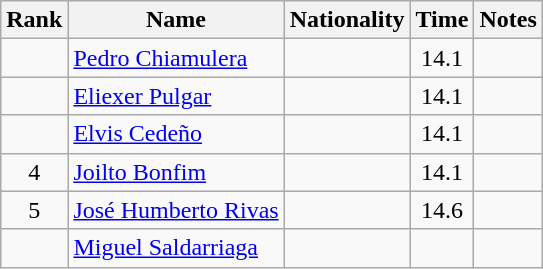<table class="wikitable sortable" style="text-align:center">
<tr>
<th>Rank</th>
<th>Name</th>
<th>Nationality</th>
<th>Time</th>
<th>Notes</th>
</tr>
<tr>
<td></td>
<td align=left><a href='#'>Pedro Chiamulera</a></td>
<td align=left></td>
<td>14.1</td>
<td></td>
</tr>
<tr>
<td></td>
<td align=left><a href='#'>Eliexer Pulgar</a></td>
<td align=left></td>
<td>14.1</td>
<td></td>
</tr>
<tr>
<td></td>
<td align=left><a href='#'>Elvis Cedeño</a></td>
<td align=left></td>
<td>14.1</td>
<td></td>
</tr>
<tr>
<td>4</td>
<td align=left><a href='#'>Joilto Bonfim</a></td>
<td align=left></td>
<td>14.1</td>
<td></td>
</tr>
<tr>
<td>5</td>
<td align=left><a href='#'>José Humberto Rivas</a></td>
<td align=left></td>
<td>14.6</td>
<td></td>
</tr>
<tr>
<td></td>
<td align=left><a href='#'>Miguel Saldarriaga</a></td>
<td align=left></td>
<td></td>
<td></td>
</tr>
</table>
